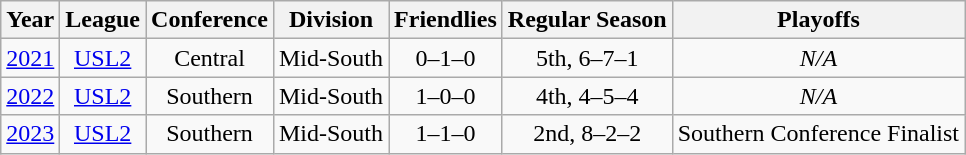<table class="wikitable" style="text-align:center">
<tr>
<th>Year</th>
<th>League</th>
<th>Conference</th>
<th>Division</th>
<th>Friendlies</th>
<th>Regular Season</th>
<th>Playoffs</th>
</tr>
<tr>
<td><a href='#'>2021</a></td>
<td><a href='#'>USL2</a></td>
<td>Central</td>
<td>Mid-South</td>
<td>0–1–0</td>
<td>5th, 6–7–1</td>
<td><em>N/A</em></td>
</tr>
<tr>
<td><a href='#'>2022</a></td>
<td><a href='#'>USL2</a></td>
<td>Southern</td>
<td>Mid-South</td>
<td>1–0–0</td>
<td>4th, 4–5–4</td>
<td><em>N/A</em></td>
</tr>
<tr>
<td><a href='#'>2023</a></td>
<td><a href='#'>USL2</a></td>
<td>Southern</td>
<td>Mid-South</td>
<td>1–1–0</td>
<td>2nd, 8–2–2</td>
<td>Southern Conference Finalist</td>
</tr>
</table>
